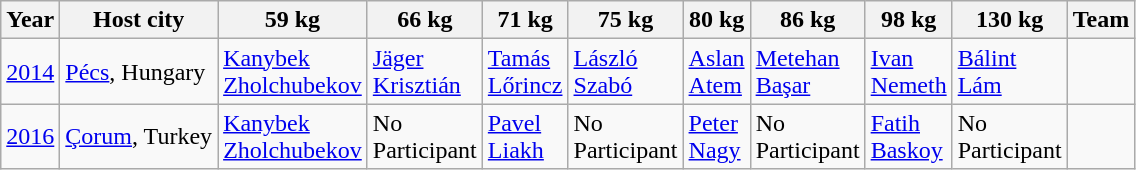<table class="wikitable">
<tr>
<th>Year</th>
<th>Host city</th>
<th>59 kg</th>
<th>66 kg</th>
<th>71 kg</th>
<th>75 kg</th>
<th>80 kg</th>
<th>86 kg</th>
<th>98 kg</th>
<th>130 kg</th>
<th>Team</th>
</tr>
<tr>
<td><a href='#'>2014</a></td>
<td> <a href='#'>Pécs</a>, Hungary</td>
<td> <a href='#'>Kanybek<br>Zholchubekov</a></td>
<td> <a href='#'>Jäger<br>Krisztián</a></td>
<td> <a href='#'>Tamás<br>Lőrincz</a></td>
<td> <a href='#'>László<br>Szabó</a></td>
<td> <a href='#'>Aslan<br>Atem</a></td>
<td> <a href='#'>Metehan<br>Başar</a></td>
<td> <a href='#'>Ivan<br>Nemeth</a></td>
<td> <a href='#'>Bálint<br>Lám</a></td>
<td></td>
</tr>
<tr>
<td><a href='#'>2016</a></td>
<td> <a href='#'>Çorum</a>, Turkey</td>
<td> <a href='#'>Kanybek<br>Zholchubekov</a></td>
<td>No<br>Participant</td>
<td> <a href='#'>Pavel<br>Liakh</a></td>
<td>No<br>Participant</td>
<td> <a href='#'>Peter<br>Nagy</a></td>
<td>No<br>Participant</td>
<td> <a href='#'>Fatih<br>Baskoy</a></td>
<td>No<br>Participant</td>
<td></td>
</tr>
</table>
